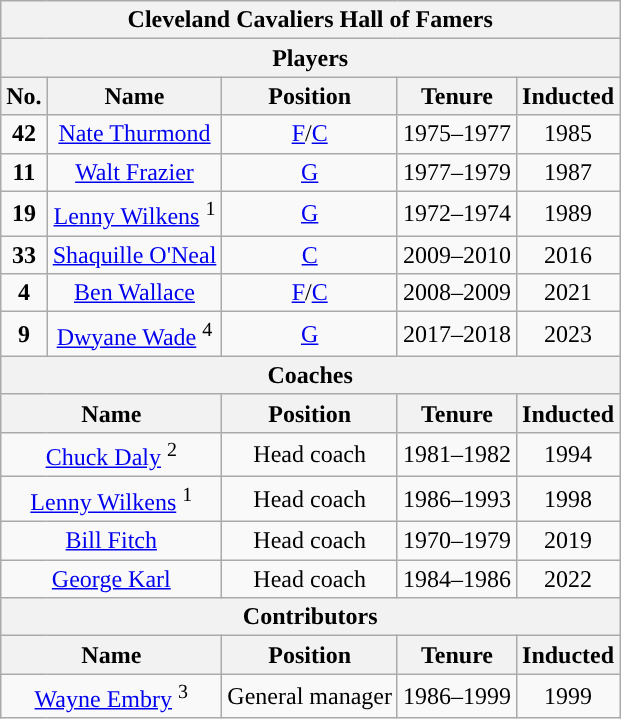<table class="wikitable" style="text-align:center">
<tr>
<th colspan="5">Cleveland Cavaliers Hall of Famers</th>
</tr>
<tr>
<th colspan="5" style="text-align:center; ">Players</th>
</tr>
<tr>
<th>No.</th>
<th>Name</th>
<th>Position</th>
<th>Tenure</th>
<th>Inducted</th>
</tr>
<tr>
<td><strong>42</strong></td>
<td><a href='#'>Nate Thurmond</a></td>
<td><a href='#'>F</a>/<a href='#'>C</a></td>
<td>1975–1977</td>
<td>1985</td>
</tr>
<tr>
<td><strong>11</strong></td>
<td><a href='#'>Walt Frazier</a></td>
<td><a href='#'>G</a></td>
<td>1977–1979</td>
<td>1987</td>
</tr>
<tr>
<td><strong>19</strong></td>
<td><a href='#'>Lenny Wilkens</a> <sup>1</sup></td>
<td><a href='#'>G</a></td>
<td>1972–1974</td>
<td>1989</td>
</tr>
<tr>
<td><strong>33</strong></td>
<td><a href='#'>Shaquille O'Neal</a></td>
<td><a href='#'>C</a></td>
<td>2009–2010</td>
<td>2016</td>
</tr>
<tr>
<td><strong>4</strong></td>
<td><a href='#'>Ben Wallace</a></td>
<td><a href='#'>F</a>/<a href='#'>C</a></td>
<td>2008–2009</td>
<td>2021</td>
</tr>
<tr>
<td><strong>9</strong></td>
<td><a href='#'>Dwyane Wade</a> <sup>4</sup></td>
<td><a href='#'>G</a></td>
<td>2017–2018</td>
<td>2023</td>
</tr>
<tr>
<th colspan="5" style="text-align:center; ">Coaches</th>
</tr>
<tr>
<th colspan="2">Name</th>
<th>Position</th>
<th>Tenure</th>
<th>Inducted</th>
</tr>
<tr>
<td colspan="2"><a href='#'>Chuck Daly</a> <sup>2</sup></td>
<td>Head coach</td>
<td>1981–1982</td>
<td>1994</td>
</tr>
<tr>
<td colspan="2"><a href='#'>Lenny Wilkens</a> <sup>1</sup></td>
<td>Head coach</td>
<td>1986–1993</td>
<td>1998</td>
</tr>
<tr>
<td colspan="2"><a href='#'>Bill Fitch</a></td>
<td>Head coach</td>
<td>1970–1979</td>
<td>2019</td>
</tr>
<tr>
<td colspan="2"><a href='#'>George Karl</a></td>
<td>Head coach</td>
<td>1984–1986</td>
<td>2022</td>
</tr>
<tr>
<th colspan="5" style="text-align:center; ">Contributors</th>
</tr>
<tr>
<th colspan="2">Name</th>
<th>Position</th>
<th>Tenure</th>
<th>Inducted</th>
</tr>
<tr>
<td colspan="2"><a href='#'>Wayne Embry</a> <sup>3</sup></td>
<td>General manager</td>
<td>1986–1999</td>
<td>1999</td>
</tr>
</table>
